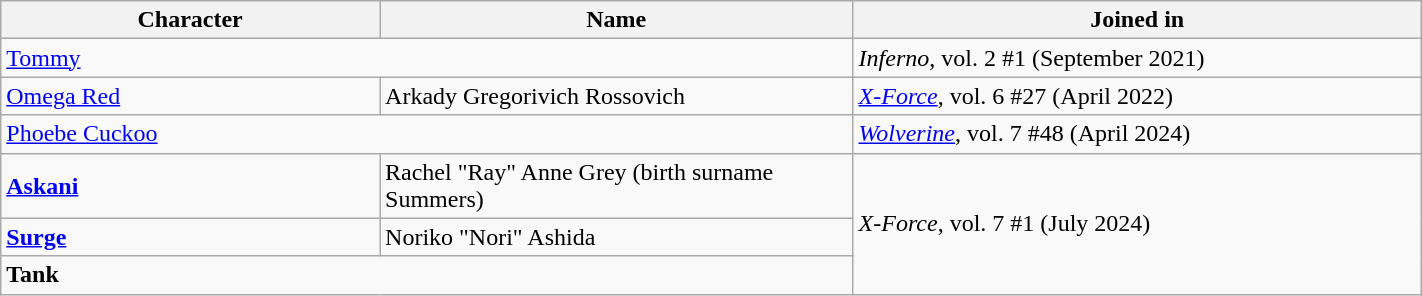<table class="wikitable sortable" style="width:75%;">
<tr>
<th style="width:20%;">Character</th>
<th style="width:25%;">Name</th>
<th style="width:30%;">Joined in</th>
</tr>
<tr>
<td colspan="2"><a href='#'>Tommy</a></td>
<td><em>Inferno</em>, vol. 2 #1 (September 2021)</td>
</tr>
<tr>
<td><a href='#'>Omega Red</a></td>
<td>Arkady Gregorivich Rossovich</td>
<td><em><a href='#'>X-Force</a></em>, vol. 6 #27 (April 2022)</td>
</tr>
<tr>
<td colspan="2"><a href='#'>Phoebe Cuckoo</a></td>
<td><em><a href='#'>Wolverine</a></em>, vol. 7 #48 (April 2024)</td>
</tr>
<tr>
<td><strong><a href='#'>Askani</a></strong></td>
<td>Rachel "Ray" Anne Grey (birth surname Summers)</td>
<td rowspan="3"><em>X-Force</em>, vol. 7 #1 (July 2024)</td>
</tr>
<tr>
<td><strong><a href='#'>Surge</a></strong></td>
<td>Noriko "Nori" Ashida</td>
</tr>
<tr>
<td colspan=2><strong>Tank</strong></td>
</tr>
</table>
